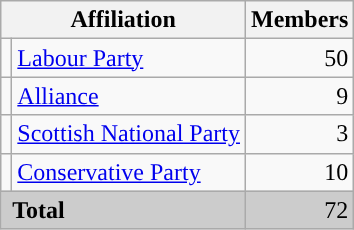<table class="wikitable">
<tr>
<th colspan="2">Affiliation</th>
<th>Members</th>
</tr>
<tr>
<td style="color:inherit;background:"></td>
<td><a href='#'>Labour Party</a></td>
<td align="right">50</td>
</tr>
<tr>
<td style="color:inherit;background:"></td>
<td><a href='#'>Alliance</a></td>
<td align="right">9</td>
</tr>
<tr>
<td style="color:inherit;background:"></td>
<td><a href='#'>Scottish National Party</a></td>
<td align="right">3</td>
</tr>
<tr>
<td style="color:inherit;background:"></td>
<td><a href='#'>Conservative Party</a></td>
<td align="right">10</td>
</tr>
<tr bgcolor="CCCCCC">
<td colspan="2" rowspan="1"> <strong>Total</strong></td>
<td align="right">72</td>
</tr>
</table>
